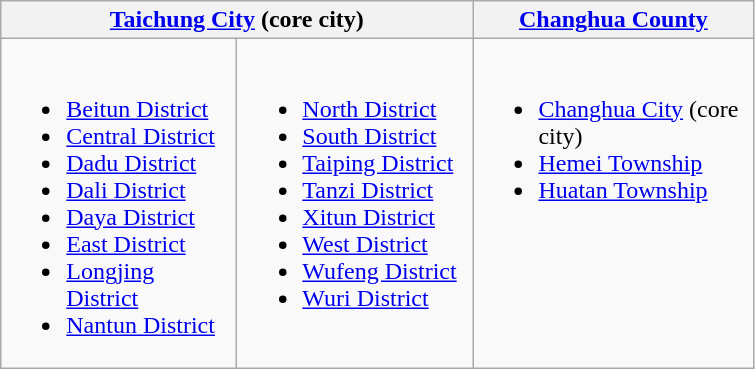<table class=wikitable>
<tr>
<th colspan=2><a href='#'>Taichung City</a> (core city)</th>
<th><a href='#'>Changhua County</a></th>
</tr>
<tr>
<td width=150 valign=top><br><ul><li><a href='#'>Beitun District</a></li><li><a href='#'>Central District</a></li><li><a href='#'>Dadu District</a></li><li><a href='#'>Dali District</a></li><li><a href='#'>Daya District</a></li><li><a href='#'>East District</a></li><li><a href='#'>Longjing District</a></li><li><a href='#'>Nantun District</a></li></ul></td>
<td width=150 valign=top><br><ul><li><a href='#'>North District</a></li><li><a href='#'>South District</a></li><li><a href='#'>Taiping District</a></li><li><a href='#'>Tanzi District</a></li><li><a href='#'>Xitun District</a></li><li><a href='#'>West District</a></li><li><a href='#'>Wufeng District</a></li><li><a href='#'>Wuri District</a></li></ul></td>
<td width=180 valign=top><br><ul><li><a href='#'>Changhua City</a> (core city)</li><li><a href='#'>Hemei Township</a></li><li><a href='#'>Huatan Township</a></li></ul></td>
</tr>
</table>
